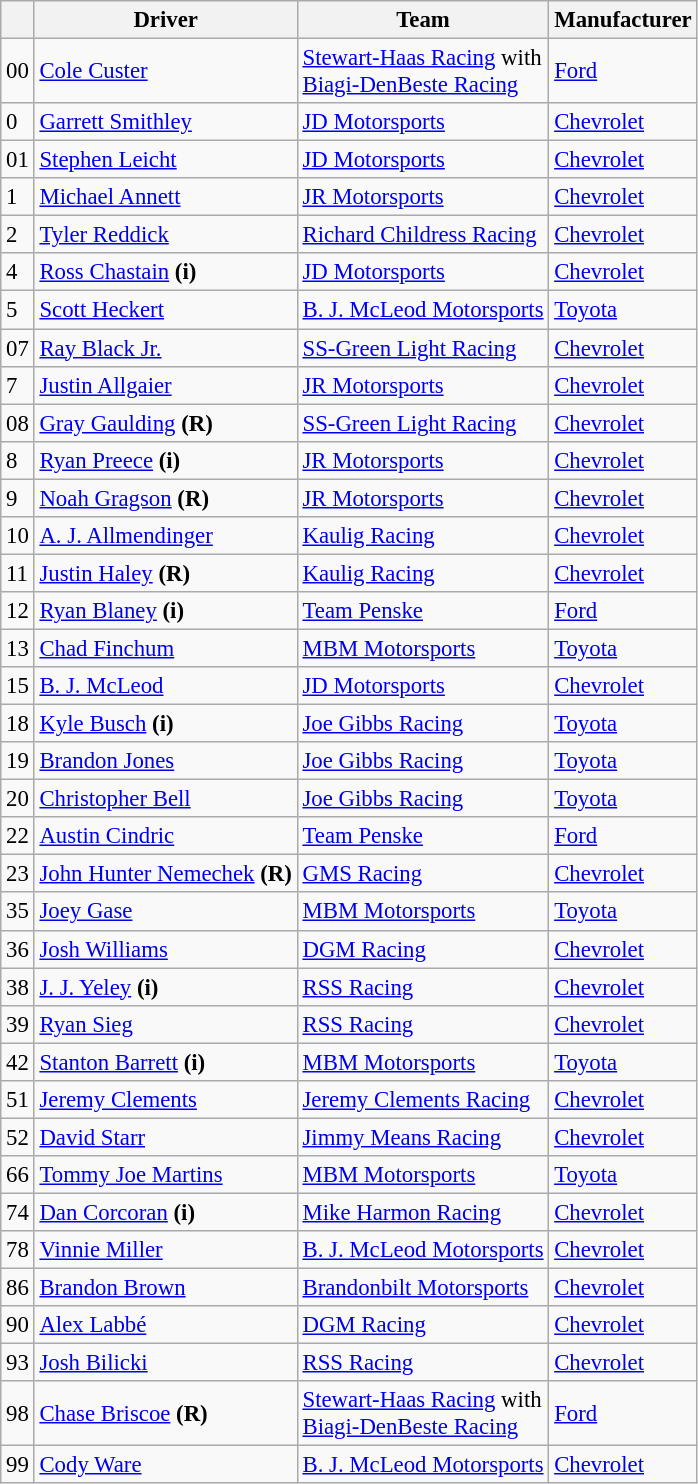<table class="wikitable" style="font-size:95%">
<tr>
<th></th>
<th>Driver</th>
<th>Team</th>
<th>Manufacturer</th>
</tr>
<tr>
<td>00</td>
<td><a href='#'>Cole Custer</a></td>
<td><a href='#'>Stewart-Haas Racing</a> with <br> <a href='#'>Biagi-DenBeste Racing</a></td>
<td><a href='#'>Ford</a></td>
</tr>
<tr>
<td>0</td>
<td><a href='#'>Garrett Smithley</a></td>
<td><a href='#'>JD Motorsports</a></td>
<td><a href='#'>Chevrolet</a></td>
</tr>
<tr>
<td>01</td>
<td><a href='#'>Stephen Leicht</a></td>
<td><a href='#'>JD Motorsports</a></td>
<td><a href='#'>Chevrolet</a></td>
</tr>
<tr>
<td>1</td>
<td><a href='#'>Michael Annett</a></td>
<td><a href='#'>JR Motorsports</a></td>
<td><a href='#'>Chevrolet</a></td>
</tr>
<tr>
<td>2</td>
<td><a href='#'>Tyler Reddick</a></td>
<td><a href='#'>Richard Childress Racing</a></td>
<td><a href='#'>Chevrolet</a></td>
</tr>
<tr>
<td>4</td>
<td><a href='#'>Ross Chastain</a> <strong>(i)</strong></td>
<td><a href='#'>JD Motorsports</a></td>
<td><a href='#'>Chevrolet</a></td>
</tr>
<tr>
<td>5</td>
<td><a href='#'>Scott Heckert</a></td>
<td><a href='#'>B. J. McLeod Motorsports</a></td>
<td><a href='#'>Toyota</a></td>
</tr>
<tr>
<td>07</td>
<td><a href='#'>Ray Black Jr.</a></td>
<td><a href='#'>SS-Green Light Racing</a></td>
<td><a href='#'>Chevrolet</a></td>
</tr>
<tr>
<td>7</td>
<td><a href='#'>Justin Allgaier</a></td>
<td><a href='#'>JR Motorsports</a></td>
<td><a href='#'>Chevrolet</a></td>
</tr>
<tr>
<td>08</td>
<td><a href='#'>Gray Gaulding</a> <strong>(R)</strong></td>
<td><a href='#'>SS-Green Light Racing</a></td>
<td><a href='#'>Chevrolet</a></td>
</tr>
<tr>
<td>8</td>
<td><a href='#'>Ryan Preece</a> <strong>(i)</strong></td>
<td><a href='#'>JR Motorsports</a></td>
<td><a href='#'>Chevrolet</a></td>
</tr>
<tr>
<td>9</td>
<td><a href='#'>Noah Gragson</a> <strong>(R)</strong></td>
<td><a href='#'>JR Motorsports</a></td>
<td><a href='#'>Chevrolet</a></td>
</tr>
<tr>
<td>10</td>
<td><a href='#'>A. J. Allmendinger</a></td>
<td><a href='#'>Kaulig Racing</a></td>
<td><a href='#'>Chevrolet</a></td>
</tr>
<tr>
<td>11</td>
<td><a href='#'>Justin Haley</a> <strong>(R)</strong></td>
<td><a href='#'>Kaulig Racing</a></td>
<td><a href='#'>Chevrolet</a></td>
</tr>
<tr>
<td>12</td>
<td><a href='#'>Ryan Blaney</a> <strong>(i)</strong></td>
<td><a href='#'>Team Penske</a></td>
<td><a href='#'>Ford</a></td>
</tr>
<tr>
<td>13</td>
<td><a href='#'>Chad Finchum</a></td>
<td><a href='#'>MBM Motorsports</a></td>
<td><a href='#'>Toyota</a></td>
</tr>
<tr>
<td>15</td>
<td><a href='#'>B. J. McLeod</a></td>
<td><a href='#'>JD Motorsports</a></td>
<td><a href='#'>Chevrolet</a></td>
</tr>
<tr>
<td>18</td>
<td><a href='#'>Kyle Busch</a> <strong>(i)</strong></td>
<td><a href='#'>Joe Gibbs Racing</a></td>
<td><a href='#'>Toyota</a></td>
</tr>
<tr>
<td>19</td>
<td><a href='#'>Brandon Jones</a></td>
<td><a href='#'>Joe Gibbs Racing</a></td>
<td><a href='#'>Toyota</a></td>
</tr>
<tr>
<td>20</td>
<td><a href='#'>Christopher Bell</a></td>
<td><a href='#'>Joe Gibbs Racing</a></td>
<td><a href='#'>Toyota</a></td>
</tr>
<tr>
<td>22</td>
<td><a href='#'>Austin Cindric</a></td>
<td><a href='#'>Team Penske</a></td>
<td><a href='#'>Ford</a></td>
</tr>
<tr>
<td>23</td>
<td><a href='#'>John Hunter Nemechek</a> <strong>(R)</strong></td>
<td><a href='#'>GMS Racing</a></td>
<td><a href='#'>Chevrolet</a></td>
</tr>
<tr>
<td>35</td>
<td><a href='#'>Joey Gase</a></td>
<td><a href='#'>MBM Motorsports</a></td>
<td><a href='#'>Toyota</a></td>
</tr>
<tr>
<td>36</td>
<td><a href='#'>Josh Williams</a></td>
<td><a href='#'>DGM Racing</a></td>
<td><a href='#'>Chevrolet</a></td>
</tr>
<tr>
<td>38</td>
<td><a href='#'>J. J. Yeley</a> <strong>(i)</strong></td>
<td><a href='#'>RSS Racing</a></td>
<td><a href='#'>Chevrolet</a></td>
</tr>
<tr>
<td>39</td>
<td><a href='#'>Ryan Sieg</a></td>
<td><a href='#'>RSS Racing</a></td>
<td><a href='#'>Chevrolet</a></td>
</tr>
<tr>
<td>42</td>
<td><a href='#'>Stanton Barrett</a> <strong>(i)</strong></td>
<td><a href='#'>MBM Motorsports</a></td>
<td><a href='#'>Toyota</a></td>
</tr>
<tr>
<td>51</td>
<td><a href='#'>Jeremy Clements</a></td>
<td><a href='#'>Jeremy Clements Racing</a></td>
<td><a href='#'>Chevrolet</a></td>
</tr>
<tr>
<td>52</td>
<td><a href='#'>David Starr</a></td>
<td><a href='#'>Jimmy Means Racing</a></td>
<td><a href='#'>Chevrolet</a></td>
</tr>
<tr>
<td>66</td>
<td><a href='#'>Tommy Joe Martins</a></td>
<td><a href='#'>MBM Motorsports</a></td>
<td><a href='#'>Toyota</a></td>
</tr>
<tr>
<td>74</td>
<td><a href='#'>Dan Corcoran</a> <strong>(i)</strong></td>
<td><a href='#'>Mike Harmon Racing</a></td>
<td><a href='#'>Chevrolet</a></td>
</tr>
<tr>
<td>78</td>
<td><a href='#'>Vinnie Miller</a></td>
<td><a href='#'>B. J. McLeod Motorsports</a></td>
<td><a href='#'>Chevrolet</a></td>
</tr>
<tr>
<td>86</td>
<td><a href='#'>Brandon Brown</a></td>
<td><a href='#'>Brandonbilt Motorsports</a></td>
<td><a href='#'>Chevrolet</a></td>
</tr>
<tr>
<td>90</td>
<td><a href='#'>Alex Labbé</a></td>
<td><a href='#'>DGM Racing</a></td>
<td><a href='#'>Chevrolet</a></td>
</tr>
<tr>
<td>93</td>
<td><a href='#'>Josh Bilicki</a></td>
<td><a href='#'>RSS Racing</a></td>
<td><a href='#'>Chevrolet</a></td>
</tr>
<tr>
<td>98</td>
<td><a href='#'>Chase Briscoe</a> <strong>(R)</strong></td>
<td><a href='#'>Stewart-Haas Racing</a> with <br> <a href='#'>Biagi-DenBeste Racing</a></td>
<td><a href='#'>Ford</a></td>
</tr>
<tr>
<td>99</td>
<td><a href='#'>Cody Ware</a></td>
<td><a href='#'>B. J. McLeod Motorsports</a></td>
<td><a href='#'>Chevrolet</a></td>
</tr>
</table>
